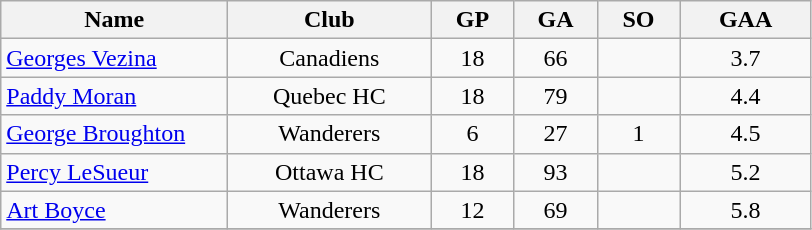<table class="wikitable" style="text-align:center;">
<tr>
<th style="width:9em">Name</th>
<th style="width:8em">Club</th>
<th style="width:3em">GP</th>
<th style="width:3em">GA</th>
<th style="width:3em">SO</th>
<th style="width:5em">GAA</th>
</tr>
<tr>
<td align="left"><a href='#'>Georges Vezina</a></td>
<td>Canadiens</td>
<td>18</td>
<td>66</td>
<td></td>
<td>3.7</td>
</tr>
<tr>
<td align="left"><a href='#'>Paddy Moran</a></td>
<td>Quebec HC</td>
<td>18</td>
<td>79</td>
<td></td>
<td>4.4</td>
</tr>
<tr>
<td align="left"><a href='#'>George Broughton</a></td>
<td>Wanderers</td>
<td>6</td>
<td>27</td>
<td>1</td>
<td>4.5</td>
</tr>
<tr>
<td align="left"><a href='#'>Percy LeSueur</a></td>
<td>Ottawa HC</td>
<td>18</td>
<td>93</td>
<td></td>
<td>5.2</td>
</tr>
<tr>
<td align="left"><a href='#'>Art Boyce</a></td>
<td>Wanderers</td>
<td>12</td>
<td>69</td>
<td></td>
<td>5.8</td>
</tr>
<tr>
</tr>
</table>
